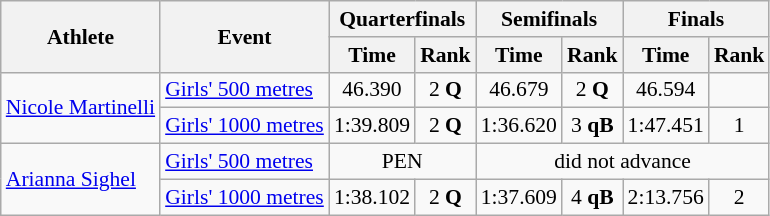<table class="wikitable" style="font-size:90%;">
<tr>
<th rowspan=2>Athlete</th>
<th rowspan=2>Event</th>
<th colspan=2>Quarterfinals</th>
<th colspan=2>Semifinals</th>
<th colspan=2>Finals</th>
</tr>
<tr>
<th>Time</th>
<th>Rank</th>
<th>Time</th>
<th>Rank</th>
<th>Time</th>
<th>Rank</th>
</tr>
<tr>
<td rowspan=2><a href='#'>Nicole Martinelli</a></td>
<td><a href='#'>Girls' 500 metres</a></td>
<td align=center>46.390</td>
<td align=center>2 <strong>Q</strong></td>
<td align=center>46.679</td>
<td align=center>2 <strong>Q</strong></td>
<td align=center>46.594</td>
<td align=center></td>
</tr>
<tr>
<td><a href='#'>Girls' 1000 metres</a></td>
<td align=center>1:39.809</td>
<td align=center>2 <strong>Q</strong></td>
<td align=center>1:36.620</td>
<td align=center>3 <strong>qB</strong></td>
<td align=center>1:47.451</td>
<td align=center>1</td>
</tr>
<tr>
<td rowspan=2><a href='#'>Arianna Sighel</a></td>
<td><a href='#'>Girls' 500 metres</a></td>
<td align=center colspan=2>PEN</td>
<td align=center colspan=4>did not advance</td>
</tr>
<tr>
<td><a href='#'>Girls' 1000 metres</a></td>
<td align=center>1:38.102</td>
<td align=center>2 <strong>Q</strong></td>
<td align=center>1:37.609</td>
<td align=center>4 <strong>qB</strong></td>
<td align=center>2:13.756</td>
<td align=center>2</td>
</tr>
</table>
